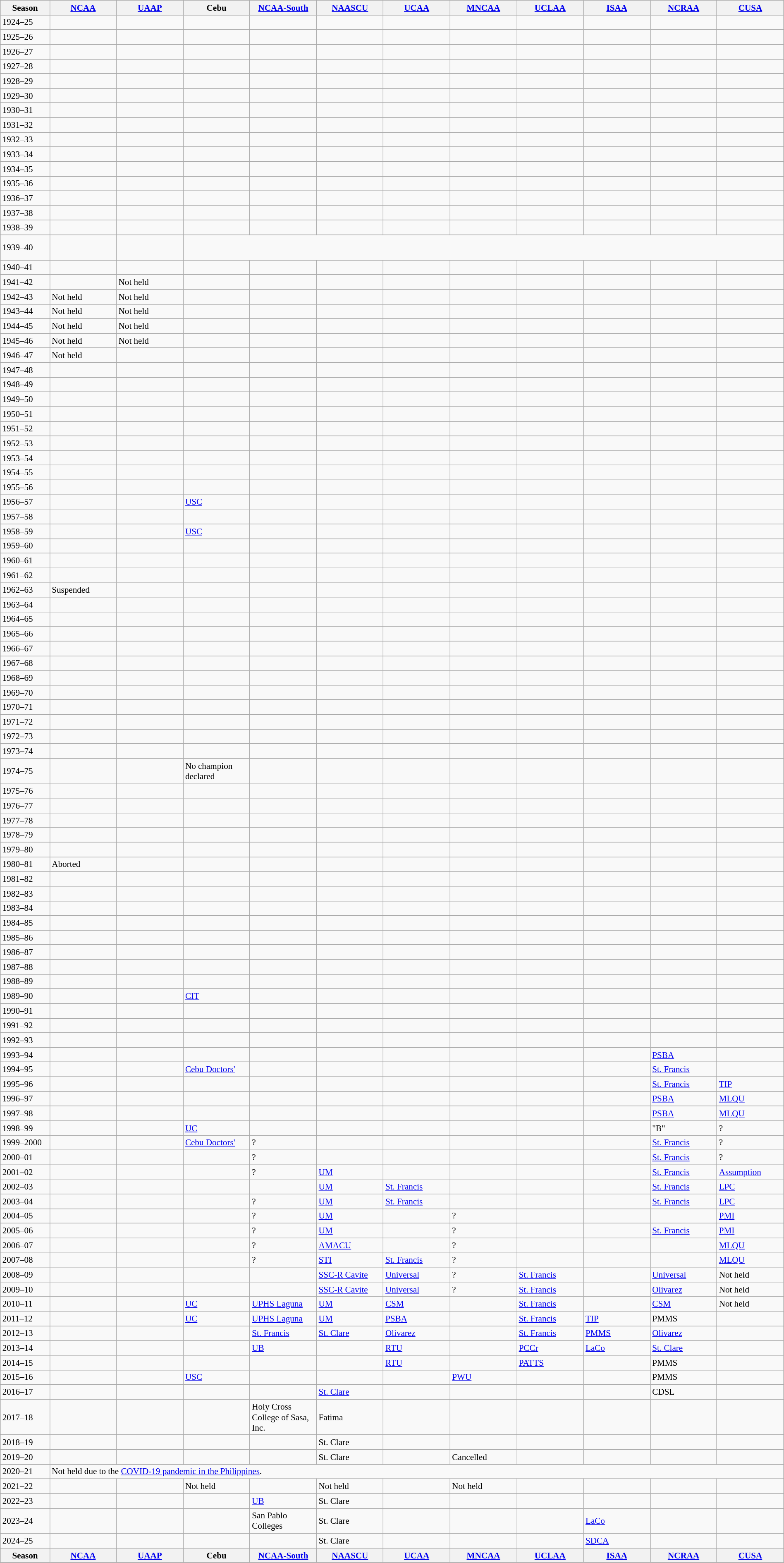<table class="wikitable" width=100% style="font-size:88%">
<tr bgcolor="#efefef">
<th width=6%>Season</th>
<th width=7.8%><a href='#'>NCAA</a></th>
<th width=7.8%><a href='#'>UAAP</a></th>
<th width=7.8%>Cebu</th>
<th width=7.8%><a href='#'>NCAA-South</a></th>
<th width=7.8%><a href='#'>NAASCU</a></th>
<th width=7.8%><a href='#'>UCAA</a></th>
<th width=7.8%><a href='#'>MNCAA</a></th>
<th width=7.8%><a href='#'>UCLAA</a></th>
<th width=7.8%><a href='#'>ISAA</a></th>
<th width=7.8%><a href='#'>NCRAA</a></th>
<th width=7.8%><a href='#'>CUSA</a></th>
</tr>
<tr>
<td>1924–25</td>
<td></td>
<td></td>
<td></td>
<td></td>
<td></td>
<td></td>
<td></td>
<td></td>
<td></td>
<td></td>
<td></td>
</tr>
<tr>
<td>1925–26</td>
<td></td>
<td></td>
<td></td>
<td></td>
<td></td>
<td></td>
<td></td>
<td></td>
<td></td>
<td></td>
<td></td>
</tr>
<tr>
<td>1926–27</td>
<td></td>
<td></td>
<td></td>
<td></td>
<td></td>
<td></td>
<td></td>
<td></td>
<td></td>
<td></td>
<td></td>
</tr>
<tr>
<td>1927–28</td>
<td></td>
<td></td>
<td></td>
<td></td>
<td></td>
<td></td>
<td></td>
<td></td>
<td></td>
<td></td>
<td></td>
</tr>
<tr>
<td>1928–29</td>
<td></td>
<td></td>
<td></td>
<td></td>
<td></td>
<td></td>
<td></td>
<td></td>
<td></td>
<td></td>
<td></td>
</tr>
<tr>
<td>1929–30</td>
<td></td>
<td></td>
<td></td>
<td></td>
<td></td>
<td></td>
<td></td>
<td></td>
<td></td>
<td></td>
<td></td>
</tr>
<tr>
<td>1930–31</td>
<td></td>
<td></td>
<td></td>
<td></td>
<td></td>
<td></td>
<td></td>
<td></td>
<td></td>
<td></td>
<td></td>
</tr>
<tr>
<td>1931–32</td>
<td></td>
<td></td>
<td></td>
<td></td>
<td></td>
<td></td>
<td></td>
<td></td>
<td></td>
<td></td>
<td></td>
</tr>
<tr>
<td>1932–33</td>
<td></td>
<td></td>
<td></td>
<td></td>
<td></td>
<td></td>
<td></td>
<td></td>
<td></td>
<td></td>
<td></td>
</tr>
<tr>
<td>1933–34</td>
<td></td>
<td></td>
<td></td>
<td></td>
<td></td>
<td></td>
<td></td>
<td></td>
<td></td>
<td></td>
<td></td>
</tr>
<tr>
<td>1934–35</td>
<td></td>
<td></td>
<td></td>
<td></td>
<td></td>
<td></td>
<td></td>
<td></td>
<td></td>
<td></td>
<td></td>
</tr>
<tr>
<td>1935–36</td>
<td></td>
<td></td>
<td></td>
<td></td>
<td></td>
<td></td>
<td></td>
<td></td>
<td></td>
<td></td>
<td></td>
</tr>
<tr>
<td>1936–37</td>
<td></td>
<td></td>
<td></td>
<td></td>
<td></td>
<td></td>
<td></td>
<td></td>
<td></td>
<td></td>
<td></td>
</tr>
<tr>
<td>1937–38</td>
<td></td>
<td></td>
<td></td>
<td></td>
<td></td>
<td></td>
<td></td>
<td></td>
<td></td>
<td></td>
<td></td>
</tr>
<tr>
<td>1938–39</td>
<td></td>
<td></td>
<td></td>
<td></td>
<td></td>
<td></td>
<td></td>
<td></td>
<td></td>
<td></td>
<td></td>
</tr>
<tr>
<td>1939–40</td>
<td></td>
<td><br><br></td>
</tr>
<tr>
<td>1940–41</td>
<td></td>
<td></td>
<td></td>
<td></td>
<td></td>
<td></td>
<td></td>
<td></td>
<td></td>
<td></td>
<td></td>
</tr>
<tr>
<td>1941–42</td>
<td></td>
<td>Not held</td>
<td></td>
<td></td>
<td></td>
<td></td>
<td></td>
<td></td>
<td></td>
<td></td>
<td></td>
</tr>
<tr>
<td>1942–43</td>
<td>Not held</td>
<td>Not held</td>
<td></td>
<td></td>
<td></td>
<td></td>
<td></td>
<td></td>
<td></td>
<td></td>
<td></td>
</tr>
<tr>
<td>1943–44</td>
<td>Not held</td>
<td>Not held</td>
<td></td>
<td></td>
<td></td>
<td></td>
<td></td>
<td></td>
<td></td>
<td></td>
<td></td>
</tr>
<tr>
<td>1944–45</td>
<td>Not held</td>
<td>Not held</td>
<td></td>
<td></td>
<td></td>
<td></td>
<td></td>
<td></td>
<td></td>
<td></td>
<td></td>
</tr>
<tr>
<td>1945–46</td>
<td>Not held</td>
<td>Not held</td>
<td></td>
<td></td>
<td></td>
<td></td>
<td></td>
<td></td>
<td></td>
<td></td>
<td></td>
</tr>
<tr>
<td>1946–47</td>
<td>Not held</td>
<td></td>
<td></td>
<td></td>
<td></td>
<td></td>
<td></td>
<td></td>
<td></td>
<td></td>
<td></td>
</tr>
<tr>
<td>1947–48</td>
<td></td>
<td><br></td>
<td></td>
<td></td>
<td></td>
<td></td>
<td></td>
<td></td>
<td></td>
<td></td>
<td></td>
</tr>
<tr>
<td>1948–49</td>
<td></td>
<td></td>
<td></td>
<td></td>
<td></td>
<td></td>
<td></td>
<td></td>
<td></td>
<td></td>
<td></td>
</tr>
<tr>
<td>1949–50</td>
<td></td>
<td></td>
<td></td>
<td></td>
<td></td>
<td></td>
<td></td>
<td></td>
<td></td>
<td></td>
<td></td>
</tr>
<tr>
<td>1950–51</td>
<td></td>
<td></td>
<td></td>
<td></td>
<td></td>
<td></td>
<td></td>
<td></td>
<td></td>
<td></td>
<td></td>
</tr>
<tr>
<td>1951–52</td>
<td></td>
<td></td>
<td></td>
<td></td>
<td></td>
<td></td>
<td></td>
<td></td>
<td></td>
<td></td>
<td></td>
</tr>
<tr>
<td>1952–53</td>
<td></td>
<td></td>
<td></td>
<td></td>
<td></td>
<td></td>
<td></td>
<td></td>
<td></td>
<td></td>
<td></td>
</tr>
<tr>
<td>1953–54</td>
<td></td>
<td></td>
<td></td>
<td></td>
<td></td>
<td></td>
<td></td>
<td></td>
<td></td>
<td></td>
<td></td>
</tr>
<tr>
<td>1954–55</td>
<td></td>
<td></td>
<td></td>
<td></td>
<td></td>
<td></td>
<td></td>
<td></td>
<td></td>
<td></td>
<td></td>
</tr>
<tr>
<td>1955–56</td>
<td></td>
<td></td>
<td></td>
<td></td>
<td></td>
<td></td>
<td></td>
<td></td>
<td></td>
<td></td>
<td></td>
</tr>
<tr>
<td>1956–57</td>
<td></td>
<td></td>
<td><a href='#'>USC</a></td>
<td></td>
<td></td>
<td></td>
<td></td>
<td></td>
<td></td>
<td></td>
<td></td>
</tr>
<tr>
<td>1957–58</td>
<td></td>
<td></td>
<td></td>
<td></td>
<td></td>
<td></td>
<td></td>
<td></td>
<td></td>
<td></td>
<td></td>
</tr>
<tr>
<td>1958–59</td>
<td></td>
<td></td>
<td><a href='#'>USC</a></td>
<td></td>
<td></td>
<td></td>
<td></td>
<td></td>
<td></td>
<td></td>
<td></td>
</tr>
<tr>
<td>1959–60</td>
<td></td>
<td></td>
<td></td>
<td></td>
<td></td>
<td></td>
<td></td>
<td></td>
<td></td>
<td></td>
<td></td>
</tr>
<tr>
<td>1960–61</td>
<td></td>
<td></td>
<td></td>
<td></td>
<td></td>
<td></td>
<td></td>
<td></td>
<td></td>
<td></td>
<td></td>
</tr>
<tr>
<td>1961–62</td>
<td></td>
<td></td>
<td></td>
<td></td>
<td></td>
<td></td>
<td></td>
<td></td>
<td></td>
<td></td>
<td></td>
</tr>
<tr>
<td>1962–63</td>
<td>Suspended</td>
<td></td>
<td></td>
<td></td>
<td></td>
<td></td>
<td></td>
<td></td>
<td></td>
<td></td>
<td></td>
</tr>
<tr>
<td>1963–64</td>
<td></td>
<td></td>
<td></td>
<td></td>
<td></td>
<td></td>
<td></td>
<td></td>
<td></td>
<td></td>
<td></td>
</tr>
<tr>
<td>1964–65</td>
<td></td>
<td></td>
<td></td>
<td></td>
<td></td>
<td></td>
<td></td>
<td></td>
<td></td>
<td></td>
<td></td>
</tr>
<tr>
<td>1965–66</td>
<td></td>
<td></td>
<td></td>
<td></td>
<td></td>
<td></td>
<td></td>
<td></td>
<td></td>
<td></td>
<td></td>
</tr>
<tr>
<td>1966–67</td>
<td></td>
<td></td>
<td></td>
<td></td>
<td></td>
<td></td>
<td></td>
<td></td>
<td></td>
<td></td>
<td></td>
</tr>
<tr>
<td>1967–68</td>
<td></td>
<td><br></td>
<td></td>
<td></td>
<td></td>
<td></td>
<td></td>
<td></td>
<td></td>
<td></td>
<td></td>
</tr>
<tr>
<td>1968–69</td>
<td></td>
<td></td>
<td></td>
<td></td>
<td></td>
<td></td>
<td></td>
<td></td>
<td></td>
<td></td>
<td></td>
</tr>
<tr>
<td>1969–70</td>
<td></td>
<td></td>
<td></td>
<td></td>
<td></td>
<td></td>
<td></td>
<td></td>
<td></td>
<td></td>
<td></td>
</tr>
<tr>
<td>1970–71</td>
<td></td>
<td></td>
<td></td>
<td></td>
<td></td>
<td></td>
<td></td>
<td></td>
<td></td>
<td></td>
<td></td>
</tr>
<tr>
<td>1971–72</td>
<td></td>
<td></td>
<td></td>
<td></td>
<td></td>
<td></td>
<td></td>
<td></td>
<td></td>
<td></td>
<td></td>
</tr>
<tr>
<td>1972–73</td>
<td></td>
<td></td>
<td></td>
<td></td>
<td></td>
<td></td>
<td></td>
<td></td>
<td></td>
<td></td>
<td></td>
</tr>
<tr>
<td>1973–74</td>
<td></td>
<td></td>
<td></td>
<td></td>
<td></td>
<td></td>
<td></td>
<td></td>
<td></td>
<td></td>
<td></td>
</tr>
<tr>
<td>1974–75</td>
<td></td>
<td></td>
<td>No champion declared</td>
<td></td>
<td></td>
<td></td>
<td></td>
<td></td>
<td></td>
<td></td>
<td></td>
</tr>
<tr>
<td>1975–76</td>
<td></td>
<td></td>
<td></td>
<td></td>
<td></td>
<td></td>
<td></td>
<td></td>
<td></td>
<td></td>
<td></td>
</tr>
<tr>
<td>1976–77</td>
<td></td>
<td></td>
<td></td>
<td></td>
<td></td>
<td></td>
<td></td>
<td></td>
<td></td>
<td></td>
<td></td>
</tr>
<tr>
<td>1977–78</td>
<td></td>
<td></td>
<td></td>
<td></td>
<td></td>
<td></td>
<td></td>
<td></td>
<td></td>
<td></td>
<td></td>
</tr>
<tr>
<td>1978–79</td>
<td></td>
<td></td>
<td></td>
<td></td>
<td></td>
<td></td>
<td></td>
<td></td>
<td></td>
<td></td>
<td></td>
</tr>
<tr>
<td>1979–80</td>
<td></td>
<td></td>
<td></td>
<td></td>
<td></td>
<td></td>
<td></td>
<td></td>
<td></td>
<td></td>
<td></td>
</tr>
<tr>
<td>1980–81</td>
<td>Aborted </td>
<td></td>
<td></td>
<td></td>
<td></td>
<td></td>
<td></td>
<td></td>
<td></td>
<td></td>
<td></td>
</tr>
<tr>
<td>1981–82</td>
<td></td>
<td></td>
<td></td>
<td></td>
<td></td>
<td></td>
<td></td>
<td></td>
<td></td>
<td></td>
<td></td>
</tr>
<tr>
<td>1982–83</td>
<td></td>
<td></td>
<td></td>
<td></td>
<td></td>
<td></td>
<td></td>
<td></td>
<td></td>
<td></td>
<td></td>
</tr>
<tr>
<td>1983–84</td>
<td></td>
<td></td>
<td></td>
<td></td>
<td></td>
<td></td>
<td></td>
<td></td>
<td></td>
<td></td>
<td></td>
</tr>
<tr>
<td>1984–85</td>
<td></td>
<td></td>
<td></td>
<td></td>
<td></td>
<td></td>
<td></td>
<td></td>
<td></td>
<td></td>
<td></td>
</tr>
<tr>
<td>1985–86</td>
<td></td>
<td></td>
<td></td>
<td></td>
<td></td>
<td></td>
<td></td>
<td></td>
<td></td>
<td></td>
<td></td>
</tr>
<tr>
<td>1986–87</td>
<td></td>
<td></td>
<td></td>
<td></td>
<td></td>
<td></td>
<td></td>
<td></td>
<td></td>
<td></td>
<td></td>
</tr>
<tr>
<td>1987–88</td>
<td></td>
<td></td>
<td></td>
<td></td>
<td></td>
<td></td>
<td></td>
<td></td>
<td></td>
<td></td>
<td></td>
</tr>
<tr>
<td>1988–89</td>
<td></td>
<td></td>
<td></td>
<td></td>
<td></td>
<td></td>
<td></td>
<td></td>
<td></td>
<td></td>
<td></td>
</tr>
<tr>
<td>1989–90</td>
<td></td>
<td></td>
<td><a href='#'>CIT</a></td>
<td></td>
<td></td>
<td></td>
<td></td>
<td></td>
<td></td>
<td></td>
<td></td>
</tr>
<tr>
<td>1990–91</td>
<td></td>
<td></td>
<td></td>
<td></td>
<td></td>
<td></td>
<td></td>
<td></td>
<td></td>
<td></td>
<td></td>
</tr>
<tr>
<td>1991–92</td>
<td></td>
<td></td>
<td></td>
<td></td>
<td></td>
<td></td>
<td></td>
<td></td>
<td></td>
<td></td>
<td></td>
</tr>
<tr>
<td>1992–93</td>
<td></td>
<td></td>
<td></td>
<td></td>
<td></td>
<td></td>
<td></td>
<td></td>
<td></td>
<td></td>
<td></td>
</tr>
<tr>
<td>1993–94</td>
<td></td>
<td></td>
<td></td>
<td></td>
<td></td>
<td></td>
<td></td>
<td></td>
<td></td>
<td><a href='#'>PSBA</a></td>
<td></td>
</tr>
<tr>
<td>1994–95</td>
<td></td>
<td></td>
<td><a href='#'>Cebu Doctors'</a></td>
<td></td>
<td></td>
<td></td>
<td></td>
<td></td>
<td></td>
<td><a href='#'>St. Francis</a></td>
<td></td>
</tr>
<tr>
<td>1995–96</td>
<td></td>
<td></td>
<td></td>
<td></td>
<td></td>
<td></td>
<td></td>
<td></td>
<td></td>
<td><a href='#'>St. Francis</a></td>
<td><a href='#'>TIP</a></td>
</tr>
<tr>
<td>1996–97</td>
<td></td>
<td></td>
<td></td>
<td></td>
<td></td>
<td></td>
<td></td>
<td></td>
<td></td>
<td><a href='#'>PSBA</a></td>
<td><a href='#'>MLQU</a></td>
</tr>
<tr>
<td>1997–98</td>
<td></td>
<td></td>
<td></td>
<td></td>
<td></td>
<td></td>
<td></td>
<td></td>
<td></td>
<td><a href='#'>PSBA</a></td>
<td><a href='#'>MLQU</a></td>
</tr>
<tr>
<td>1998–99</td>
<td></td>
<td></td>
<td><a href='#'>UC</a></td>
<td></td>
<td></td>
<td></td>
<td></td>
<td></td>
<td></td>
<td> "B"</td>
<td>?</td>
</tr>
<tr>
<td>1999–2000</td>
<td></td>
<td></td>
<td><a href='#'>Cebu Doctors'</a></td>
<td>?</td>
<td></td>
<td></td>
<td></td>
<td></td>
<td></td>
<td><a href='#'>St. Francis</a></td>
<td>?</td>
</tr>
<tr>
<td>2000–01</td>
<td></td>
<td></td>
<td></td>
<td>?</td>
<td></td>
<td></td>
<td></td>
<td></td>
<td></td>
<td><a href='#'>St. Francis</a></td>
<td>?</td>
</tr>
<tr>
<td>2001–02</td>
<td></td>
<td></td>
<td></td>
<td>?</td>
<td><a href='#'>UM</a></td>
<td></td>
<td></td>
<td></td>
<td></td>
<td><a href='#'>St. Francis</a></td>
<td><a href='#'>Assumption</a></td>
</tr>
<tr>
<td>2002–03</td>
<td></td>
<td></td>
<td></td>
<td></td>
<td><a href='#'>UM</a></td>
<td><a href='#'>St. Francis</a></td>
<td></td>
<td></td>
<td></td>
<td><a href='#'>St. Francis</a></td>
<td><a href='#'>LPC</a></td>
</tr>
<tr>
<td>2003–04</td>
<td></td>
<td></td>
<td></td>
<td>?</td>
<td><a href='#'>UM</a></td>
<td><a href='#'>St. Francis</a></td>
<td></td>
<td></td>
<td></td>
<td><a href='#'>St. Francis</a></td>
<td><a href='#'>LPC</a></td>
</tr>
<tr>
<td>2004–05</td>
<td></td>
<td></td>
<td></td>
<td>?</td>
<td><a href='#'>UM</a></td>
<td></td>
<td>?</td>
<td></td>
<td></td>
<td></td>
<td><a href='#'>PMI</a></td>
</tr>
<tr>
<td>2005–06</td>
<td></td>
<td></td>
<td></td>
<td>?</td>
<td><a href='#'>UM</a></td>
<td></td>
<td>?</td>
<td></td>
<td></td>
<td><a href='#'>St. Francis</a></td>
<td><a href='#'>PMI</a></td>
</tr>
<tr>
<td>2006–07</td>
<td></td>
<td></td>
<td></td>
<td>?</td>
<td><a href='#'>AMACU</a></td>
<td></td>
<td>?</td>
<td></td>
<td></td>
<td></td>
<td><a href='#'>MLQU</a></td>
</tr>
<tr>
<td>2007–08</td>
<td></td>
<td></td>
<td></td>
<td>?</td>
<td><a href='#'>STI</a></td>
<td><a href='#'>St. Francis</a></td>
<td>?</td>
<td></td>
<td></td>
<td></td>
<td><a href='#'>MLQU</a></td>
</tr>
<tr>
<td>2008–09</td>
<td></td>
<td></td>
<td></td>
<td></td>
<td><a href='#'>SSC-R Cavite</a></td>
<td><a href='#'>Universal</a></td>
<td>?</td>
<td><a href='#'>St. Francis</a></td>
<td></td>
<td><a href='#'>Universal</a></td>
<td>Not held</td>
</tr>
<tr>
<td>2009–10</td>
<td></td>
<td></td>
<td></td>
<td></td>
<td><a href='#'>SSC-R Cavite</a></td>
<td><a href='#'>Universal</a></td>
<td>?</td>
<td><a href='#'>St. Francis</a></td>
<td></td>
<td><a href='#'>Olivarez</a></td>
<td>Not held</td>
</tr>
<tr>
<td>2010–11</td>
<td></td>
<td></td>
<td><a href='#'>UC</a></td>
<td><a href='#'>UPHS Laguna</a></td>
<td><a href='#'>UM</a></td>
<td><a href='#'>CSM</a></td>
<td></td>
<td><a href='#'>St. Francis</a></td>
<td></td>
<td><a href='#'>CSM</a></td>
<td>Not held</td>
</tr>
<tr>
<td>2011–12</td>
<td></td>
<td></td>
<td><a href='#'>UC</a></td>
<td><a href='#'>UPHS Laguna</a></td>
<td><a href='#'>UM</a></td>
<td><a href='#'>PSBA</a></td>
<td></td>
<td><a href='#'>St. Francis</a></td>
<td><a href='#'>TIP</a></td>
<td>PMMS</td>
<td></td>
</tr>
<tr>
<td>2012–13</td>
<td></td>
<td></td>
<td></td>
<td><a href='#'>St. Francis</a></td>
<td><a href='#'>St. Clare</a></td>
<td><a href='#'>Olivarez</a></td>
<td></td>
<td><a href='#'>St. Francis</a></td>
<td><a href='#'>PMMS</a></td>
<td><a href='#'>Olivarez</a></td>
<td></td>
</tr>
<tr>
<td>2013–14</td>
<td></td>
<td></td>
<td></td>
<td><a href='#'>UB</a></td>
<td></td>
<td><a href='#'>RTU</a></td>
<td></td>
<td><a href='#'>PCCr</a></td>
<td><a href='#'>LaCo</a></td>
<td><a href='#'>St. Clare</a></td>
<td></td>
</tr>
<tr>
<td>2014–15</td>
<td></td>
<td></td>
<td></td>
<td></td>
<td></td>
<td><a href='#'>RTU</a></td>
<td></td>
<td><a href='#'>PATTS</a></td>
<td></td>
<td>PMMS</td>
<td></td>
</tr>
<tr>
<td>2015–16</td>
<td></td>
<td></td>
<td><a href='#'>USC</a></td>
<td></td>
<td></td>
<td></td>
<td><a href='#'>PWU</a></td>
<td></td>
<td></td>
<td>PMMS</td>
<td></td>
</tr>
<tr>
<td>2016–17</td>
<td></td>
<td></td>
<td></td>
<td></td>
<td><a href='#'>St. Clare</a></td>
<td></td>
<td></td>
<td></td>
<td></td>
<td>CDSL</td>
<td></td>
</tr>
<tr>
<td>2017–18</td>
<td></td>
<td></td>
<td></td>
<td>Holy Cross College of Sasa, Inc.</td>
<td>Fatima</td>
<td></td>
<td></td>
<td></td>
<td></td>
<td></td>
<td></td>
</tr>
<tr>
<td>2018–19</td>
<td></td>
<td></td>
<td></td>
<td></td>
<td>St. Clare</td>
<td></td>
<td></td>
<td></td>
<td></td>
<td></td>
<td></td>
</tr>
<tr>
<td>2019–20</td>
<td></td>
<td> </td>
<td></td>
<td></td>
<td>St. Clare</td>
<td></td>
<td>Cancelled</td>
<td></td>
<td></td>
<td></td>
<td></td>
</tr>
<tr>
<td>2020–21</td>
<td colspan="11">Not held due to the <a href='#'>COVID-19 pandemic in the Philippines</a>.</td>
</tr>
<tr>
<td>2021–22</td>
<td></td>
<td></td>
<td>Not held</td>
<td></td>
<td>Not held</td>
<td></td>
<td>Not held</td>
<td></td>
<td></td>
<td></td>
<td></td>
</tr>
<tr>
<td>2022–23</td>
<td></td>
<td></td>
<td></td>
<td><a href='#'>UB</a></td>
<td>St. Clare</td>
<td></td>
<td></td>
<td></td>
<td></td>
<td></td>
<td></td>
</tr>
<tr>
<td>2023–24</td>
<td></td>
<td></td>
<td></td>
<td>San Pablo Colleges</td>
<td>St. Clare</td>
<td></td>
<td></td>
<td></td>
<td><a href='#'>LaCo</a></td>
<td></td>
<td></td>
</tr>
<tr>
<td>2024–25</td>
<td></td>
<td></td>
<td></td>
<td></td>
<td> St. Clare</td>
<td></td>
<td></td>
<td></td>
<td> <a href='#'>SDCA</a></td>
<td></td>
<td></td>
</tr>
<tr>
<th width="2.8%">Season</th>
<th width="8.1%"><a href='#'>NCAA</a></th>
<th width="8.1%"><a href='#'>UAAP</a></th>
<th width="8.1%">Cebu</th>
<th width="8.1%"><a href='#'>NCAA-South</a></th>
<th width="8.1%"><a href='#'>NAASCU</a></th>
<th width="8.1%"><a href='#'>UCAA</a></th>
<th width="8.1%"><a href='#'>MNCAA</a></th>
<th width="8.1%"><a href='#'>UCLAA</a></th>
<th width="8.1%"><a href='#'>ISAA</a></th>
<th width="8.1%"><a href='#'>NCRAA</a></th>
<th width="8.1%"><a href='#'>CUSA</a></th>
</tr>
</table>
